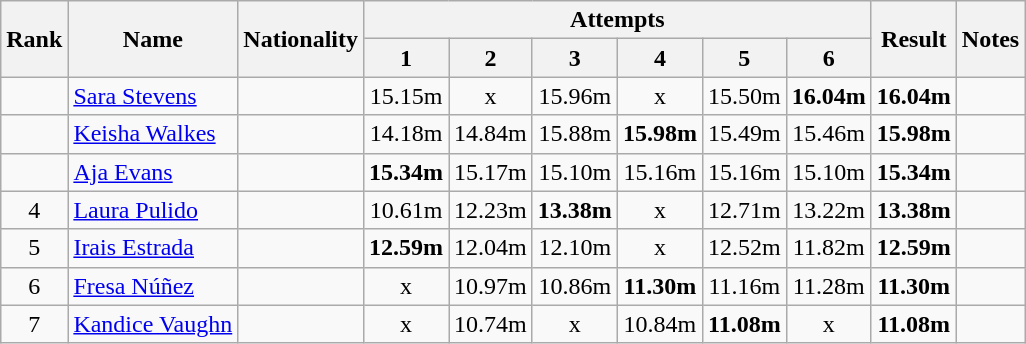<table class="wikitable sortable" style="text-align:center">
<tr>
<th rowspan=2>Rank</th>
<th rowspan=2>Name</th>
<th rowspan=2>Nationality</th>
<th colspan=6>Attempts</th>
<th rowspan=2>Result</th>
<th rowspan=2>Notes</th>
</tr>
<tr>
<th>1</th>
<th>2</th>
<th>3</th>
<th>4</th>
<th>5</th>
<th>6</th>
</tr>
<tr>
<td align=center></td>
<td align=left><a href='#'>Sara Stevens</a></td>
<td align=left></td>
<td>15.15m</td>
<td>x</td>
<td>15.96m</td>
<td>x</td>
<td>15.50m</td>
<td><strong>16.04m</strong></td>
<td><strong>16.04m</strong></td>
<td></td>
</tr>
<tr>
<td align=center></td>
<td align=left><a href='#'>Keisha Walkes</a></td>
<td align=left></td>
<td>14.18m</td>
<td>14.84m</td>
<td>15.88m</td>
<td><strong>15.98m</strong></td>
<td>15.49m</td>
<td>15.46m</td>
<td><strong>15.98m</strong></td>
<td></td>
</tr>
<tr>
<td align=center></td>
<td align=left><a href='#'>Aja Evans</a></td>
<td align=left></td>
<td><strong>15.34m</strong></td>
<td>15.17m</td>
<td>15.10m</td>
<td>15.16m</td>
<td>15.16m</td>
<td>15.10m</td>
<td><strong>15.34m</strong></td>
<td></td>
</tr>
<tr>
<td align=center>4</td>
<td align=left><a href='#'>Laura Pulido</a></td>
<td align=left></td>
<td>10.61m</td>
<td>12.23m</td>
<td><strong>13.38m</strong></td>
<td>x</td>
<td>12.71m</td>
<td>13.22m</td>
<td><strong>13.38m</strong></td>
<td></td>
</tr>
<tr>
<td align=center>5</td>
<td align=left><a href='#'>Irais Estrada</a></td>
<td align=left></td>
<td><strong>12.59m</strong></td>
<td>12.04m</td>
<td>12.10m</td>
<td>x</td>
<td>12.52m</td>
<td>11.82m</td>
<td><strong>12.59m</strong></td>
<td></td>
</tr>
<tr>
<td align=center>6</td>
<td align=left><a href='#'>Fresa Núñez</a></td>
<td align=left></td>
<td>x</td>
<td>10.97m</td>
<td>10.86m</td>
<td><strong>11.30m</strong></td>
<td>11.16m</td>
<td>11.28m</td>
<td><strong>11.30m</strong></td>
<td></td>
</tr>
<tr>
<td align=center>7</td>
<td align=left><a href='#'>Kandice Vaughn</a></td>
<td align=left></td>
<td>x</td>
<td>10.74m</td>
<td>x</td>
<td>10.84m</td>
<td><strong>11.08m</strong></td>
<td>x</td>
<td><strong>11.08m</strong></td>
<td></td>
</tr>
</table>
